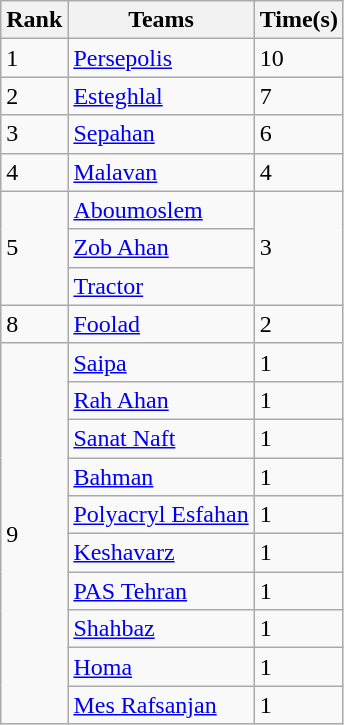<table class="wikitable">
<tr>
<th>Rank</th>
<th>Teams</th>
<th>Time(s)</th>
</tr>
<tr>
<td>1</td>
<td><a href='#'>Persepolis</a></td>
<td>10</td>
</tr>
<tr>
<td>2</td>
<td><a href='#'>Esteghlal</a></td>
<td>7</td>
</tr>
<tr>
<td>3</td>
<td><a href='#'>Sepahan</a></td>
<td>6</td>
</tr>
<tr>
<td>4</td>
<td><a href='#'>Malavan</a></td>
<td>4</td>
</tr>
<tr>
<td rowspan="3">5</td>
<td><a href='#'>Aboumoslem</a></td>
<td rowspan="3">3</td>
</tr>
<tr>
<td><a href='#'>Zob Ahan</a></td>
</tr>
<tr>
<td><a href='#'>Tractor</a></td>
</tr>
<tr>
<td>8</td>
<td><a href='#'>Foolad</a></td>
<td>2</td>
</tr>
<tr>
<td rowspan="10">9</td>
<td><a href='#'>Saipa</a></td>
<td>1</td>
</tr>
<tr>
<td><a href='#'>Rah Ahan</a></td>
<td>1</td>
</tr>
<tr>
<td><a href='#'>Sanat Naft</a></td>
<td>1</td>
</tr>
<tr>
<td><a href='#'>Bahman</a></td>
<td>1</td>
</tr>
<tr>
<td><a href='#'>Polyacryl Esfahan</a></td>
<td>1</td>
</tr>
<tr>
<td><a href='#'>Keshavarz</a></td>
<td>1</td>
</tr>
<tr>
<td><a href='#'>PAS Tehran</a></td>
<td>1</td>
</tr>
<tr>
<td><a href='#'>Shahbaz</a></td>
<td>1</td>
</tr>
<tr>
<td><a href='#'>Homa</a></td>
<td>1</td>
</tr>
<tr>
<td><a href='#'>Mes Rafsanjan</a></td>
<td>1</td>
</tr>
</table>
